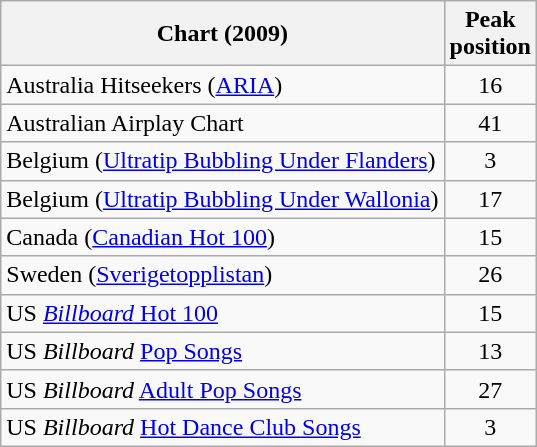<table class="wikitable sortable">
<tr>
<th>Chart (2009)</th>
<th>Peak<br>position</th>
</tr>
<tr>
<td align="left">Australia Hitseekers (<a href='#'>ARIA</a>)</td>
<td style="text-align:center;">16</td>
</tr>
<tr>
<td align="left">Australian Airplay Chart</td>
<td style="text-align:center;">41</td>
</tr>
<tr>
<td align="left">Belgium (<a href='#'>Ultratip Bubbling Under Flanders</a>)</td>
<td style="text-align:center;">3</td>
</tr>
<tr>
<td align="left">Belgium (<a href='#'>Ultratip Bubbling Under Wallonia</a>)</td>
<td style="text-align:center;">17</td>
</tr>
<tr>
<td align="left">Canada (<a href='#'>Canadian Hot 100</a>)</td>
<td style="text-align:center;">15</td>
</tr>
<tr>
<td align="left">Sweden (<a href='#'>Sverigetopplistan</a>)</td>
<td style="text-align:center;">26</td>
</tr>
<tr>
<td align="left">US <a href='#'><em>Billboard</em> Hot 100</a></td>
<td style="text-align:center;">15</td>
</tr>
<tr>
<td align="left">US <em>Billboard</em> <a href='#'>Pop Songs</a></td>
<td style="text-align:center;">13</td>
</tr>
<tr>
<td align="left">US <em>Billboard</em> <a href='#'>Adult Pop Songs</a></td>
<td style="text-align:center;">27</td>
</tr>
<tr>
<td align="left">US <em>Billboard</em> <a href='#'>Hot Dance Club Songs</a></td>
<td style="text-align:center;">3</td>
</tr>
</table>
